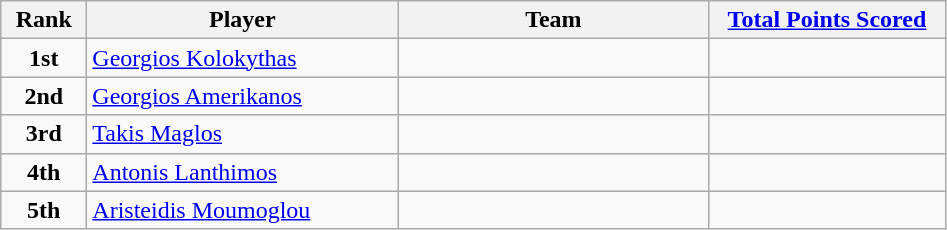<table class="wikitable sortable">
<tr>
<th style="width:50px;">Rank</th>
<th style="width:200px;">Player</th>
<th style="width:200px;">Team</th>
<th style="width:150px;"><a href='#'>Total Points Scored</a></th>
</tr>
<tr>
<td style="text-align:center;"><strong>1st</strong></td>
<td> <a href='#'>Georgios Kolokythas</a></td>
<td></td>
<td></td>
</tr>
<tr>
<td style="text-align:center;"><strong>2nd</strong></td>
<td> <a href='#'>Georgios Amerikanos</a></td>
<td></td>
<td></td>
</tr>
<tr>
<td style="text-align:center;"><strong>3rd</strong></td>
<td> <a href='#'>Takis Maglos</a></td>
<td></td>
<td></td>
</tr>
<tr>
<td style="text-align:center;"><strong>4th</strong></td>
<td> <a href='#'>Antonis Lanthimos</a></td>
<td></td>
<td></td>
</tr>
<tr>
<td style="text-align:center;"><strong>5th</strong></td>
<td> <a href='#'>Aristeidis Moumoglou</a></td>
<td></td>
<td></td>
</tr>
</table>
